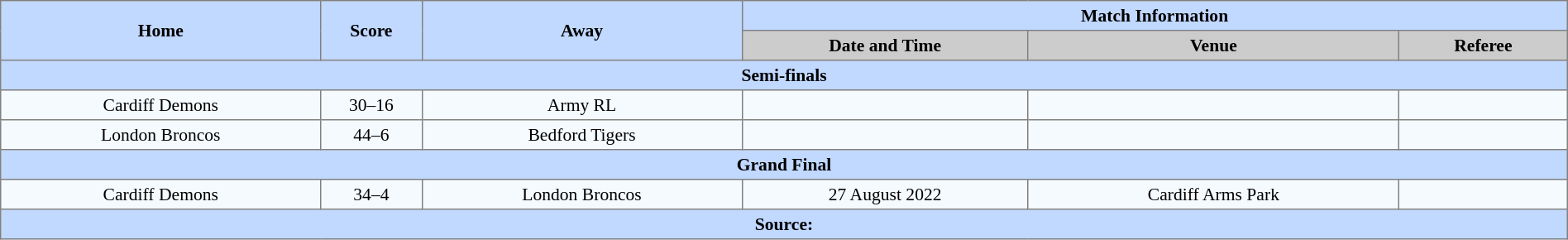<table border=1 style="border-collapse:collapse; font-size:90%; text-align:center;" cellpadding=3 cellspacing=0 width=100%>
<tr style="background:#C1D8ff;">
<th scope="col" rowspan=2 width=19%>Home</th>
<th scope="col" rowspan=2 width=6%>Score</th>
<th scope="col" rowspan=2 width=19%>Away</th>
<th colspan=3>Match Information</th>
</tr>
<tr style="background:#CCCCCC;">
<th scope="col" width=17%>Date and Time</th>
<th scope="col" width=22%>Venue</th>
<th scope="col" width=10%>Referee</th>
</tr>
<tr style="background:#C1D8ff;">
<td colspan=7><strong>Semi-finals</strong></td>
</tr>
<tr style="background:#f5faff;">
<td>Cardiff Demons</td>
<td>30–16</td>
<td>Army RL</td>
<td></td>
<td></td>
<td></td>
</tr>
<tr style="background:#f5faff;">
<td>London Broncos</td>
<td>44–6</td>
<td>Bedford Tigers</td>
<td></td>
<td></td>
<td></td>
</tr>
<tr style="background:#c1d8ff;">
<td colspan=7><strong>Grand Final</strong></td>
</tr>
<tr style="background:#f5faff;">
<td>Cardiff Demons</td>
<td>34–4</td>
<td>London Broncos</td>
<td>27 August 2022</td>
<td>Cardiff Arms Park</td>
<td></td>
</tr>
<tr style="background:#c1d8ff;">
<th colspan=7>Source:</th>
</tr>
</table>
